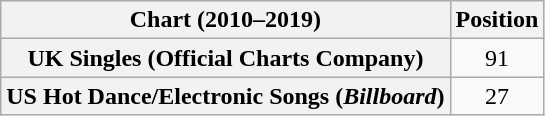<table class="wikitable plainrowheaders" style="text-align:center">
<tr>
<th scope="col">Chart (2010–2019)</th>
<th scope="col">Position</th>
</tr>
<tr>
<th scope="row">UK Singles (Official Charts Company)</th>
<td>91</td>
</tr>
<tr>
<th scope="row">US Hot Dance/Electronic Songs (<em>Billboard</em>)</th>
<td>27</td>
</tr>
</table>
